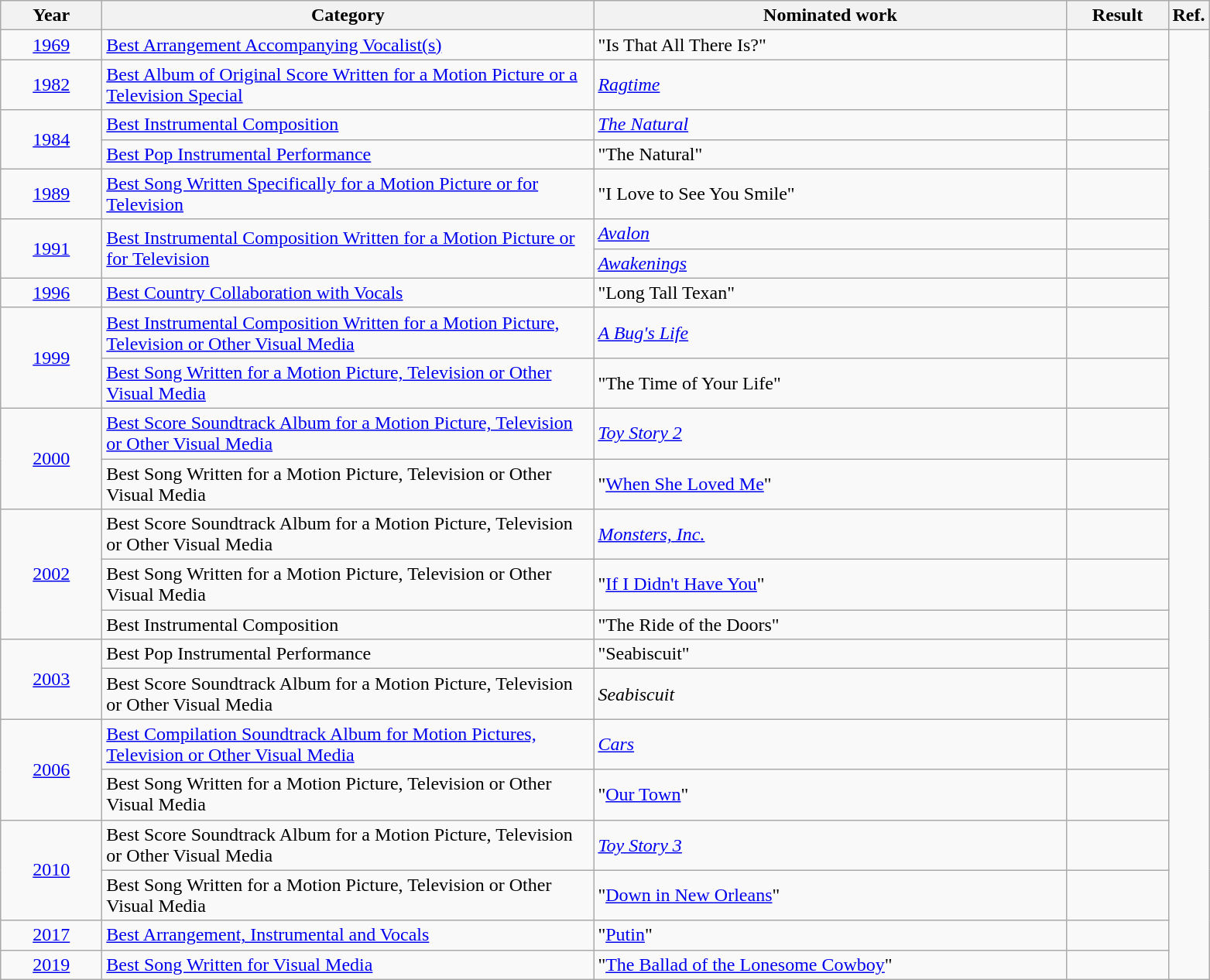<table class="wikitable">
<tr>
<th scope="col" style="width:5em;">Year</th>
<th scope="col" style="width:26em;">Category</th>
<th scope="col" style="width:25em;">Nominated work</th>
<th scope="col" style="width:5em;">Result</th>
<th>Ref.</th>
</tr>
<tr>
<td style="text-align:center;"><a href='#'>1969</a></td>
<td><a href='#'>Best Arrangement Accompanying Vocalist(s)</a></td>
<td>"Is That All There Is?" </td>
<td></td>
<td align="center" rowspan="23"></td>
</tr>
<tr>
<td style="text-align:center;"><a href='#'>1982</a></td>
<td><a href='#'>Best Album of Original Score Written for a Motion Picture or a Television Special</a></td>
<td><em><a href='#'>Ragtime</a></em></td>
<td></td>
</tr>
<tr>
<td style="text-align:center;", rowspan="2"><a href='#'>1984</a></td>
<td><a href='#'>Best Instrumental Composition</a></td>
<td><em><a href='#'>The Natural</a></em></td>
<td></td>
</tr>
<tr>
<td><a href='#'>Best Pop Instrumental Performance</a></td>
<td>"The Natural" </td>
<td></td>
</tr>
<tr>
<td style="text-align:center;"><a href='#'>1989</a></td>
<td><a href='#'>Best Song Written Specifically for a Motion Picture or for Television</a></td>
<td>"I Love to See You Smile" </td>
<td></td>
</tr>
<tr>
<td style="text-align:center;", rowspan="2"><a href='#'>1991</a></td>
<td rowspan="2"><a href='#'>Best Instrumental Composition Written for a Motion Picture or for Television</a></td>
<td><em><a href='#'>Avalon</a></em></td>
<td></td>
</tr>
<tr>
<td><em><a href='#'>Awakenings</a></em></td>
<td></td>
</tr>
<tr>
<td style="text-align:center;"><a href='#'>1996</a></td>
<td><a href='#'>Best Country Collaboration with Vocals</a></td>
<td>"Long Tall Texan" </td>
<td></td>
</tr>
<tr>
<td style="text-align:center;", rowspan="2"><a href='#'>1999</a></td>
<td><a href='#'>Best Instrumental Composition Written for a Motion Picture, Television or Other Visual Media</a></td>
<td><em><a href='#'>A Bug's Life</a></em></td>
<td></td>
</tr>
<tr>
<td><a href='#'>Best Song Written for a Motion Picture, Television or Other Visual Media</a></td>
<td>"The Time of Your Life" </td>
<td></td>
</tr>
<tr>
<td style="text-align:center;", rowspan="2"><a href='#'>2000</a></td>
<td><a href='#'>Best Score Soundtrack Album for a Motion Picture, Television or Other Visual Media</a></td>
<td><em><a href='#'>Toy Story 2</a></em></td>
<td></td>
</tr>
<tr>
<td>Best Song Written for a Motion Picture, Television or Other Visual Media</td>
<td>"<a href='#'>When She Loved Me</a>" </td>
<td></td>
</tr>
<tr>
<td style="text-align:center;", rowspan="3"><a href='#'>2002</a></td>
<td>Best Score Soundtrack Album for a Motion Picture, Television or Other Visual Media</td>
<td><em><a href='#'>Monsters, Inc.</a></em></td>
<td></td>
</tr>
<tr>
<td>Best Song Written for a Motion Picture, Television or Other Visual Media</td>
<td>"<a href='#'>If I Didn't Have You</a>" </td>
<td></td>
</tr>
<tr>
<td>Best Instrumental Composition</td>
<td>"The Ride of the Doors" </td>
<td></td>
</tr>
<tr>
<td style="text-align:center;", rowspan="2"><a href='#'>2003</a></td>
<td>Best Pop Instrumental Performance</td>
<td>"Seabiscuit" </td>
<td></td>
</tr>
<tr>
<td>Best Score Soundtrack Album for a Motion Picture, Television or Other Visual Media</td>
<td><em>Seabiscuit</em></td>
<td></td>
</tr>
<tr>
<td style="text-align:center;", rowspan="2"><a href='#'>2006</a></td>
<td><a href='#'>Best Compilation Soundtrack Album for Motion Pictures, Television or Other Visual Media</a></td>
<td><em><a href='#'>Cars</a></em></td>
<td></td>
</tr>
<tr>
<td>Best Song Written for a Motion Picture, Television or Other Visual Media</td>
<td>"<a href='#'>Our Town</a>" </td>
<td></td>
</tr>
<tr>
<td style="text-align:center;", rowspan="2"><a href='#'>2010</a></td>
<td>Best Score Soundtrack Album for a Motion Picture, Television or Other Visual Media</td>
<td><em><a href='#'>Toy Story 3</a></em></td>
<td></td>
</tr>
<tr>
<td>Best Song Written for a Motion Picture, Television or Other Visual Media</td>
<td>"<a href='#'>Down in New Orleans</a>" </td>
<td></td>
</tr>
<tr>
<td style="text-align:center;"><a href='#'>2017</a></td>
<td><a href='#'>Best Arrangement, Instrumental and Vocals</a></td>
<td>"<a href='#'>Putin</a>"</td>
<td></td>
</tr>
<tr>
<td style="text-align:center;"><a href='#'>2019</a></td>
<td><a href='#'>Best Song Written for Visual Media</a></td>
<td>"<a href='#'>The Ballad of the Lonesome Cowboy</a>" </td>
<td></td>
</tr>
</table>
